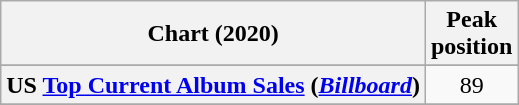<table class="wikitable sortable plainrowheaders" style="text-align:center">
<tr>
<th scope="col">Chart (2020)</th>
<th scope="col">Peak<br>position</th>
</tr>
<tr>
</tr>
<tr>
</tr>
<tr>
</tr>
<tr>
</tr>
<tr>
</tr>
<tr>
</tr>
<tr>
</tr>
<tr>
<th scope="row">US <a href='#'>Top Current Album Sales</a> (<em><a href='#'>Billboard</a></em>)</th>
<td>89</td>
</tr>
<tr>
</tr>
</table>
